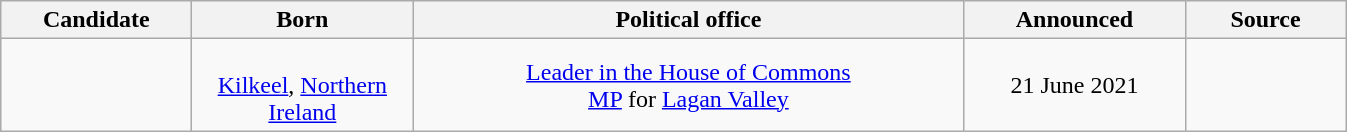<table class="wikitable sortable" style="text-align:center">
<tr>
<th scope="col" style="width: 120px;">Candidate</th>
<th scope="col" style="width: 140px;">Born</th>
<th scope="col" style="width: 360px;">Political office</th>
<th scope="col" style="width: 140px;">Announced</th>
<th scope="col" style="width: 100px;">Source</th>
</tr>
<tr>
<td><br></td>
<td><br><a href='#'>Kilkeel</a>, <a href='#'>Northern Ireland</a></td>
<td><a href='#'>Leader in the House of Commons</a>  <br> <a href='#'>MP</a> for <a href='#'>Lagan Valley</a> </td>
<td>21 June 2021</td>
</tr>
</table>
